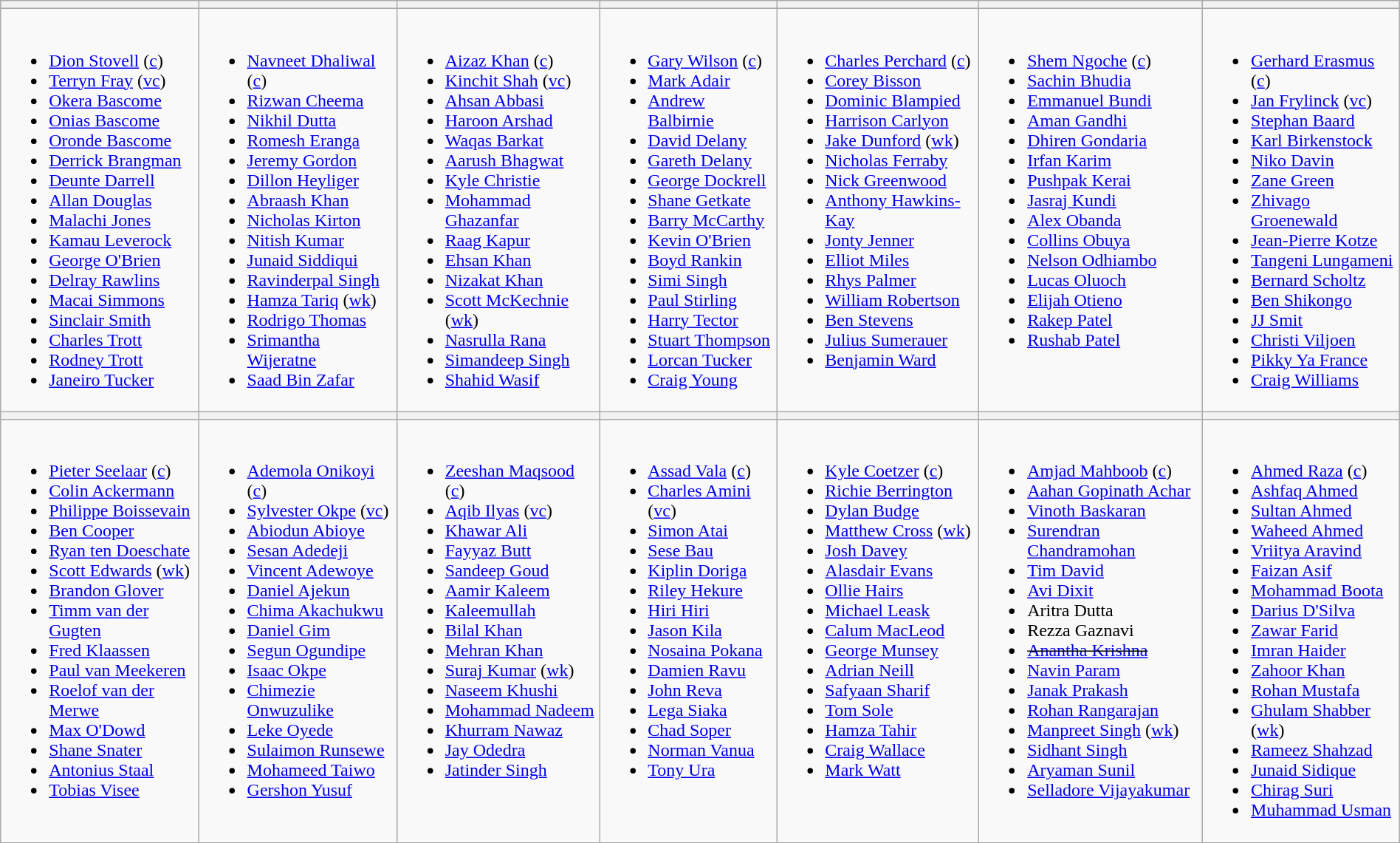<table class="wikitable" style="text-align:left; margin:auto">
<tr>
<th></th>
<th></th>
<th></th>
<th></th>
<th></th>
<th></th>
<th></th>
</tr>
<tr>
<td valign=top><br><ul><li><a href='#'>Dion Stovell</a> (<a href='#'>c</a>)</li><li><a href='#'>Terryn Fray</a> (<a href='#'>vc</a>)</li><li><a href='#'>Okera Bascome</a></li><li><a href='#'>Onias Bascome</a></li><li><a href='#'>Oronde Bascome</a></li><li><a href='#'>Derrick Brangman</a></li><li><a href='#'>Deunte Darrell</a></li><li><a href='#'>Allan Douglas</a></li><li><a href='#'>Malachi Jones</a></li><li><a href='#'>Kamau Leverock</a></li><li><a href='#'>George O'Brien</a></li><li><a href='#'>Delray Rawlins</a></li><li><a href='#'>Macai Simmons</a></li><li><a href='#'>Sinclair Smith</a></li><li><a href='#'>Charles Trott</a></li><li><a href='#'>Rodney Trott</a></li><li><a href='#'>Janeiro Tucker</a></li></ul></td>
<td valign=top><br><ul><li><a href='#'>Navneet Dhaliwal</a> (<a href='#'>c</a>)</li><li><a href='#'>Rizwan Cheema</a></li><li><a href='#'>Nikhil Dutta</a></li><li><a href='#'>Romesh Eranga</a></li><li><a href='#'>Jeremy Gordon</a></li><li><a href='#'>Dillon Heyliger</a></li><li><a href='#'>Abraash Khan</a></li><li><a href='#'>Nicholas Kirton</a></li><li><a href='#'>Nitish Kumar</a></li><li><a href='#'>Junaid Siddiqui</a></li><li><a href='#'>Ravinderpal Singh</a></li><li><a href='#'>Hamza Tariq</a> (<a href='#'>wk</a>)</li><li><a href='#'>Rodrigo Thomas</a></li><li><a href='#'>Srimantha Wijeratne</a></li><li><a href='#'>Saad Bin Zafar</a></li></ul></td>
<td valign=top><br><ul><li><a href='#'>Aizaz Khan</a> (<a href='#'>c</a>)</li><li><a href='#'>Kinchit Shah</a> (<a href='#'>vc</a>)</li><li><a href='#'>Ahsan Abbasi</a></li><li><a href='#'>Haroon Arshad</a></li><li><a href='#'>Waqas Barkat</a></li><li><a href='#'>Aarush Bhagwat</a></li><li><a href='#'>Kyle Christie</a></li><li><a href='#'>Mohammad Ghazanfar</a></li><li><a href='#'>Raag Kapur</a></li><li><a href='#'>Ehsan Khan</a></li><li><a href='#'>Nizakat Khan</a></li><li><a href='#'>Scott McKechnie</a> (<a href='#'>wk</a>)</li><li><a href='#'>Nasrulla Rana</a></li><li><a href='#'>Simandeep Singh</a></li><li><a href='#'>Shahid Wasif</a></li></ul></td>
<td valign=top><br><ul><li><a href='#'>Gary Wilson</a> (<a href='#'>c</a>)</li><li><a href='#'>Mark Adair</a></li><li><a href='#'>Andrew Balbirnie</a></li><li><a href='#'>David Delany</a></li><li><a href='#'>Gareth Delany</a></li><li><a href='#'>George Dockrell</a></li><li><a href='#'>Shane Getkate</a></li><li><a href='#'>Barry McCarthy</a></li><li><a href='#'>Kevin O'Brien</a></li><li><a href='#'>Boyd Rankin</a></li><li><a href='#'>Simi Singh</a></li><li><a href='#'>Paul Stirling</a></li><li><a href='#'>Harry Tector</a></li><li><a href='#'>Stuart Thompson</a></li><li><a href='#'>Lorcan Tucker</a></li><li><a href='#'>Craig Young</a></li></ul></td>
<td valign=top><br><ul><li><a href='#'>Charles Perchard</a> (<a href='#'>c</a>)</li><li><a href='#'>Corey Bisson</a></li><li><a href='#'>Dominic Blampied</a></li><li><a href='#'>Harrison Carlyon</a></li><li><a href='#'>Jake Dunford</a> (<a href='#'>wk</a>)</li><li><a href='#'>Nicholas Ferraby</a></li><li><a href='#'>Nick Greenwood</a></li><li><a href='#'>Anthony Hawkins-Kay</a></li><li><a href='#'>Jonty Jenner</a></li><li><a href='#'>Elliot Miles</a></li><li><a href='#'>Rhys Palmer</a></li><li><a href='#'>William Robertson</a></li><li><a href='#'>Ben Stevens</a></li><li><a href='#'>Julius Sumerauer</a></li><li><a href='#'>Benjamin Ward</a></li></ul></td>
<td valign=top><br><ul><li><a href='#'>Shem Ngoche</a>  (<a href='#'>c</a>)</li><li><a href='#'>Sachin Bhudia</a></li><li><a href='#'>Emmanuel Bundi</a></li><li><a href='#'>Aman Gandhi</a></li><li><a href='#'>Dhiren Gondaria</a></li><li><a href='#'>Irfan Karim</a></li><li><a href='#'>Pushpak Kerai</a></li><li><a href='#'>Jasraj Kundi</a></li><li><a href='#'>Alex Obanda</a></li><li><a href='#'>Collins Obuya</a></li><li><a href='#'>Nelson Odhiambo</a></li><li><a href='#'>Lucas Oluoch</a></li><li><a href='#'>Elijah Otieno</a></li><li><a href='#'>Rakep Patel</a></li><li><a href='#'>Rushab Patel</a></li></ul></td>
<td valign=top><br><ul><li><a href='#'>Gerhard Erasmus</a> (<a href='#'>c</a>)</li><li><a href='#'>Jan Frylinck</a> (<a href='#'>vc</a>)</li><li><a href='#'>Stephan Baard</a></li><li><a href='#'>Karl Birkenstock</a></li><li><a href='#'>Niko Davin</a></li><li><a href='#'>Zane Green</a></li><li><a href='#'>Zhivago Groenewald</a></li><li><a href='#'>Jean-Pierre Kotze</a></li><li><a href='#'>Tangeni Lungameni</a></li><li><a href='#'>Bernard Scholtz</a></li><li><a href='#'>Ben Shikongo</a></li><li><a href='#'>JJ Smit</a></li><li><a href='#'>Christi Viljoen</a></li><li><a href='#'>Pikky Ya France</a></li><li><a href='#'>Craig Williams</a></li></ul></td>
</tr>
<tr>
<th></th>
<th></th>
<th></th>
<th></th>
<th></th>
<th></th>
<th></th>
</tr>
<tr>
<td valign=top><br><ul><li><a href='#'>Pieter Seelaar</a> (<a href='#'>c</a>)</li><li><a href='#'>Colin Ackermann</a></li><li><a href='#'>Philippe Boissevain</a></li><li><a href='#'>Ben Cooper</a></li><li><a href='#'>Ryan ten Doeschate</a></li><li><a href='#'>Scott Edwards</a> (<a href='#'>wk</a>)</li><li><a href='#'>Brandon Glover</a></li><li><a href='#'>Timm van der Gugten</a></li><li><a href='#'>Fred Klaassen</a></li><li><a href='#'>Paul van Meekeren</a></li><li><a href='#'>Roelof van der Merwe</a></li><li><a href='#'>Max O'Dowd</a></li><li><a href='#'>Shane Snater</a></li><li><a href='#'>Antonius Staal</a></li><li><a href='#'>Tobias Visee</a></li></ul></td>
<td valign=top><br><ul><li><a href='#'>Ademola Onikoyi</a>  (<a href='#'>c</a>)</li><li><a href='#'>Sylvester Okpe</a>  (<a href='#'>vc</a>)</li><li><a href='#'>Abiodun Abioye</a></li><li><a href='#'>Sesan Adedeji</a></li><li><a href='#'>Vincent Adewoye</a></li><li><a href='#'>Daniel Ajekun</a></li><li><a href='#'>Chima Akachukwu</a></li><li><a href='#'>Daniel Gim</a></li><li><a href='#'>Segun Ogundipe</a></li><li><a href='#'>Isaac Okpe</a></li><li><a href='#'>Chimezie Onwuzulike</a></li><li><a href='#'>Leke Oyede</a></li><li><a href='#'>Sulaimon Runsewe</a></li><li><a href='#'>Mohameed Taiwo</a></li><li><a href='#'>Gershon Yusuf</a></li></ul></td>
<td valign=top><br><ul><li><a href='#'>Zeeshan Maqsood</a>  (<a href='#'>c</a>)</li><li><a href='#'>Aqib Ilyas</a>  (<a href='#'>vc</a>)</li><li><a href='#'>Khawar Ali</a></li><li><a href='#'>Fayyaz Butt</a></li><li><a href='#'>Sandeep Goud</a></li><li><a href='#'>Aamir Kaleem</a></li><li><a href='#'>Kaleemullah</a></li><li><a href='#'>Bilal Khan</a></li><li><a href='#'>Mehran Khan</a></li><li><a href='#'>Suraj Kumar</a> (<a href='#'>wk</a>)</li><li><a href='#'>Naseem Khushi</a></li><li><a href='#'>Mohammad Nadeem</a></li><li><a href='#'>Khurram Nawaz</a></li><li><a href='#'>Jay Odedra</a></li><li><a href='#'>Jatinder Singh</a></li></ul></td>
<td valign=top><br><ul><li><a href='#'>Assad Vala</a>  (<a href='#'>c</a>)</li><li><a href='#'>Charles Amini</a>  (<a href='#'>vc</a>)</li><li><a href='#'>Simon Atai</a></li><li><a href='#'>Sese Bau</a></li><li><a href='#'>Kiplin Doriga</a></li><li><a href='#'>Riley Hekure</a></li><li><a href='#'>Hiri Hiri</a></li><li><a href='#'>Jason Kila</a></li><li><a href='#'>Nosaina Pokana</a></li><li><a href='#'>Damien Ravu</a></li><li><a href='#'>John Reva</a></li><li><a href='#'>Lega Siaka</a></li><li><a href='#'>Chad Soper</a></li><li><a href='#'>Norman Vanua</a></li><li><a href='#'>Tony Ura</a></li></ul></td>
<td valign=top><br><ul><li><a href='#'>Kyle Coetzer</a>  (<a href='#'>c</a>)</li><li><a href='#'>Richie Berrington</a></li><li><a href='#'>Dylan Budge</a></li><li><a href='#'>Matthew Cross</a> (<a href='#'>wk</a>)</li><li><a href='#'>Josh Davey</a></li><li><a href='#'>Alasdair Evans</a></li><li><a href='#'>Ollie Hairs</a></li><li><a href='#'>Michael Leask</a></li><li><a href='#'>Calum MacLeod</a></li><li><a href='#'>George Munsey</a></li><li><a href='#'>Adrian Neill</a></li><li><a href='#'>Safyaan Sharif</a></li><li><a href='#'>Tom Sole</a></li><li><a href='#'>Hamza Tahir</a></li><li><a href='#'>Craig Wallace</a></li><li><a href='#'>Mark Watt</a></li></ul></td>
<td valign=top><br><ul><li><a href='#'>Amjad Mahboob</a> (<a href='#'>c</a>)</li><li><a href='#'>Aahan Gopinath Achar</a></li><li><a href='#'>Vinoth Baskaran</a></li><li><a href='#'>Surendran Chandramohan</a></li><li><a href='#'>Tim David</a></li><li><a href='#'>Avi Dixit</a></li><li>Aritra Dutta</li><li>Rezza Gaznavi</li><li><s><a href='#'>Anantha Krishna</a></s></li><li><a href='#'>Navin Param</a></li><li><a href='#'>Janak Prakash</a></li><li><a href='#'>Rohan Rangarajan</a></li><li><a href='#'>Manpreet Singh</a> (<a href='#'>wk</a>)</li><li><a href='#'>Sidhant Singh</a></li><li><a href='#'>Aryaman Sunil</a></li><li><a href='#'>Selladore Vijayakumar</a></li></ul></td>
<td valign=top><br><ul><li><a href='#'>Ahmed Raza</a> (<a href='#'>c</a>)</li><li><a href='#'>Ashfaq Ahmed</a></li><li><a href='#'>Sultan Ahmed</a></li><li><a href='#'>Waheed Ahmed</a></li><li><a href='#'>Vriitya Aravind</a></li><li><a href='#'>Faizan Asif</a></li><li><a href='#'>Mohammad Boota</a></li><li><a href='#'>Darius D'Silva</a></li><li><a href='#'>Zawar Farid</a></li><li><a href='#'>Imran Haider</a></li><li><a href='#'>Zahoor Khan</a></li><li><a href='#'>Rohan Mustafa</a></li><li><a href='#'>Ghulam Shabber</a> (<a href='#'>wk</a>)</li><li><a href='#'>Rameez Shahzad</a></li><li><a href='#'>Junaid Sidique</a></li><li><a href='#'>Chirag Suri</a></li><li><a href='#'>Muhammad Usman</a></li></ul></td>
</tr>
</table>
